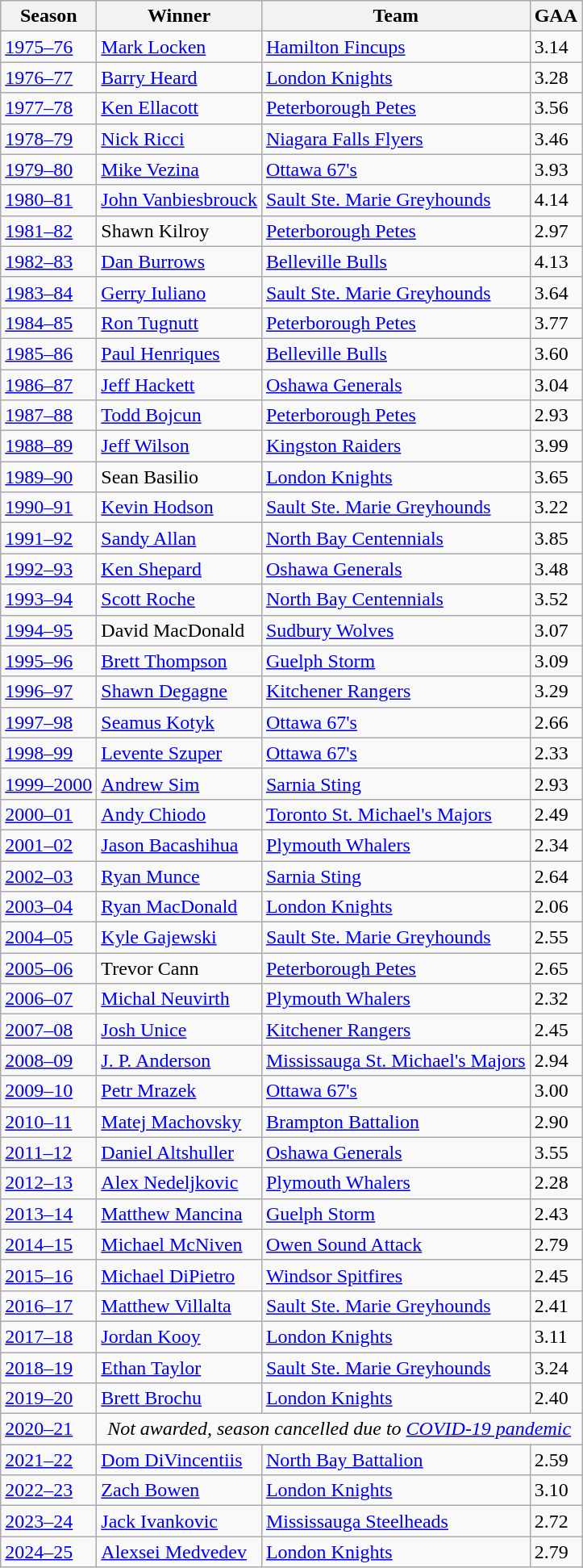<table class="wikitable sortable">
<tr>
<th>Season</th>
<th>Winner</th>
<th>Team</th>
<th>GAA</th>
</tr>
<tr>
<td><a href='#'>1975–76</a></td>
<td><a href='#'>Mark Locken</a></td>
<td><a href='#'>Hamilton Fincups</a></td>
<td>3.14</td>
</tr>
<tr>
<td><a href='#'>1976–77</a></td>
<td><a href='#'>Barry Heard</a></td>
<td><a href='#'>London Knights</a></td>
<td>3.28</td>
</tr>
<tr>
<td><a href='#'>1977–78</a></td>
<td><a href='#'>Ken Ellacott</a></td>
<td><a href='#'>Peterborough Petes</a></td>
<td>3.56</td>
</tr>
<tr>
<td><a href='#'>1978–79</a></td>
<td><a href='#'>Nick Ricci</a></td>
<td><a href='#'>Niagara Falls Flyers</a></td>
<td>3.46</td>
</tr>
<tr>
<td><a href='#'>1979–80</a></td>
<td><a href='#'>Mike Vezina</a></td>
<td><a href='#'>Ottawa 67's</a></td>
<td>3.93</td>
</tr>
<tr>
<td><a href='#'>1980–81</a></td>
<td><a href='#'>John Vanbiesbrouck</a></td>
<td><a href='#'>Sault Ste. Marie Greyhounds</a></td>
<td>4.14</td>
</tr>
<tr>
<td><a href='#'>1981–82</a></td>
<td>Shawn Kilroy</td>
<td><a href='#'>Peterborough Petes</a></td>
<td>2.97</td>
</tr>
<tr>
<td><a href='#'>1982–83</a></td>
<td><a href='#'>Dan Burrows</a></td>
<td><a href='#'>Belleville Bulls</a></td>
<td>4.13</td>
</tr>
<tr>
<td><a href='#'>1983–84</a></td>
<td><a href='#'>Gerry Iuliano</a></td>
<td><a href='#'>Sault Ste. Marie Greyhounds</a></td>
<td>3.64</td>
</tr>
<tr>
<td><a href='#'>1984–85</a></td>
<td><a href='#'>Ron Tugnutt</a></td>
<td><a href='#'>Peterborough Petes</a></td>
<td>3.77</td>
</tr>
<tr>
<td><a href='#'>1985–86</a></td>
<td><a href='#'>Paul Henriques</a></td>
<td><a href='#'>Belleville Bulls</a></td>
<td>3.60</td>
</tr>
<tr>
<td><a href='#'>1986–87</a></td>
<td><a href='#'>Jeff Hackett</a></td>
<td><a href='#'>Oshawa Generals</a></td>
<td>3.04</td>
</tr>
<tr>
<td><a href='#'>1987–88</a></td>
<td><a href='#'>Todd Bojcun</a></td>
<td><a href='#'>Peterborough Petes</a></td>
<td>2.93</td>
</tr>
<tr>
<td><a href='#'>1988–89</a></td>
<td><a href='#'>Jeff Wilson</a></td>
<td><a href='#'>Kingston Raiders</a></td>
<td>3.99</td>
</tr>
<tr>
<td><a href='#'>1989–90</a></td>
<td>Sean Basilio</td>
<td><a href='#'>London Knights</a></td>
<td>3.65</td>
</tr>
<tr>
<td><a href='#'>1990–91</a></td>
<td><a href='#'>Kevin Hodson</a></td>
<td><a href='#'>Sault Ste. Marie Greyhounds</a></td>
<td>3.22</td>
</tr>
<tr>
<td><a href='#'>1991–92</a></td>
<td><a href='#'>Sandy Allan</a></td>
<td><a href='#'>North Bay Centennials</a></td>
<td>3.85</td>
</tr>
<tr>
<td><a href='#'>1992–93</a></td>
<td><a href='#'>Ken Shepard</a></td>
<td><a href='#'>Oshawa Generals</a></td>
<td>3.48</td>
</tr>
<tr>
<td><a href='#'>1993–94</a></td>
<td><a href='#'>Scott Roche</a></td>
<td><a href='#'>North Bay Centennials</a></td>
<td>3.52</td>
</tr>
<tr>
<td><a href='#'>1994–95</a></td>
<td>David MacDonald</td>
<td><a href='#'>Sudbury Wolves</a></td>
<td>3.07</td>
</tr>
<tr>
<td><a href='#'>1995–96</a></td>
<td><a href='#'>Brett Thompson</a></td>
<td><a href='#'>Guelph Storm</a></td>
<td>3.09</td>
</tr>
<tr>
<td><a href='#'>1996–97</a></td>
<td><a href='#'>Shawn Degagne</a></td>
<td><a href='#'>Kitchener Rangers</a></td>
<td>3.29</td>
</tr>
<tr>
<td><a href='#'>1997–98</a></td>
<td><a href='#'>Seamus Kotyk</a></td>
<td><a href='#'>Ottawa 67's</a></td>
<td>2.66</td>
</tr>
<tr>
<td><a href='#'>1998–99</a></td>
<td><a href='#'>Levente Szuper</a></td>
<td><a href='#'>Ottawa 67's</a></td>
<td>2.33</td>
</tr>
<tr>
<td><a href='#'>1999–2000</a></td>
<td><a href='#'>Andrew Sim</a></td>
<td><a href='#'>Sarnia Sting</a></td>
<td>2.93</td>
</tr>
<tr>
<td><a href='#'>2000–01</a></td>
<td><a href='#'>Andy Chiodo</a></td>
<td><a href='#'>Toronto St. Michael's Majors</a></td>
<td>2.49</td>
</tr>
<tr>
<td><a href='#'>2001–02</a></td>
<td><a href='#'>Jason Bacashihua</a></td>
<td><a href='#'>Plymouth Whalers</a></td>
<td>2.34</td>
</tr>
<tr>
<td><a href='#'>2002–03</a></td>
<td><a href='#'>Ryan Munce</a></td>
<td><a href='#'>Sarnia Sting</a></td>
<td>2.64</td>
</tr>
<tr>
<td><a href='#'>2003–04</a></td>
<td><a href='#'>Ryan MacDonald</a></td>
<td><a href='#'>London Knights</a></td>
<td>2.06</td>
</tr>
<tr>
<td><a href='#'>2004–05</a></td>
<td><a href='#'>Kyle Gajewski</a></td>
<td><a href='#'>Sault Ste. Marie Greyhounds</a></td>
<td>2.55</td>
</tr>
<tr>
<td><a href='#'>2005–06</a></td>
<td>Trevor Cann</td>
<td><a href='#'>Peterborough Petes</a></td>
<td>2.65</td>
</tr>
<tr>
<td><a href='#'>2006–07</a></td>
<td><a href='#'>Michal Neuvirth</a></td>
<td><a href='#'>Plymouth Whalers</a></td>
<td>2.32</td>
</tr>
<tr>
<td><a href='#'>2007–08</a></td>
<td><a href='#'>Josh Unice</a></td>
<td><a href='#'>Kitchener Rangers</a></td>
<td>2.45</td>
</tr>
<tr>
<td><a href='#'>2008–09</a></td>
<td><a href='#'>J. P. Anderson</a></td>
<td><a href='#'>Mississauga St. Michael's Majors</a></td>
<td>2.94</td>
</tr>
<tr>
<td><a href='#'>2009–10</a></td>
<td><a href='#'>Petr Mrazek</a></td>
<td><a href='#'>Ottawa 67's</a></td>
<td>3.00</td>
</tr>
<tr>
<td><a href='#'>2010–11</a></td>
<td><a href='#'>Matej Machovsky</a></td>
<td><a href='#'>Brampton Battalion</a></td>
<td>2.90</td>
</tr>
<tr>
<td><a href='#'>2011–12</a></td>
<td><a href='#'>Daniel Altshuller</a></td>
<td><a href='#'>Oshawa Generals</a></td>
<td>3.55</td>
</tr>
<tr>
<td><a href='#'>2012–13</a></td>
<td><a href='#'>Alex Nedeljkovic</a></td>
<td><a href='#'>Plymouth Whalers</a></td>
<td>2.28</td>
</tr>
<tr>
<td><a href='#'>2013–14</a></td>
<td><a href='#'>Matthew Mancina</a></td>
<td><a href='#'>Guelph Storm</a></td>
<td>2.43</td>
</tr>
<tr>
<td><a href='#'>2014–15</a></td>
<td><a href='#'>Michael McNiven</a></td>
<td><a href='#'>Owen Sound Attack</a></td>
<td>2.79</td>
</tr>
<tr>
<td><a href='#'>2015–16</a></td>
<td><a href='#'>Michael DiPietro</a></td>
<td><a href='#'>Windsor Spitfires</a></td>
<td>2.45</td>
</tr>
<tr>
<td><a href='#'>2016–17</a></td>
<td><a href='#'>Matthew Villalta</a></td>
<td><a href='#'>Sault Ste. Marie Greyhounds</a></td>
<td>2.41</td>
</tr>
<tr>
<td><a href='#'>2017–18</a></td>
<td><a href='#'>Jordan Kooy</a></td>
<td><a href='#'>London Knights</a></td>
<td>3.11</td>
</tr>
<tr>
<td><a href='#'>2018–19</a></td>
<td><a href='#'>Ethan Taylor</a></td>
<td><a href='#'>Sault Ste. Marie Greyhounds</a></td>
<td>3.24</td>
</tr>
<tr>
<td><a href='#'>2019–20</a></td>
<td><a href='#'>Brett Brochu</a></td>
<td><a href='#'>London Knights</a></td>
<td>2.40</td>
</tr>
<tr>
<td><a href='#'>2020–21</a></td>
<td colspan=3 align=center><em>Not awarded, season cancelled due to <a href='#'>COVID-19 pandemic</a></em></td>
</tr>
<tr>
<td><a href='#'>2021–22</a></td>
<td><a href='#'>Dom DiVincentiis</a></td>
<td><a href='#'>North Bay Battalion</a></td>
<td>2.59</td>
</tr>
<tr>
<td><a href='#'>2022–23</a></td>
<td><a href='#'>Zach Bowen</a></td>
<td><a href='#'>London Knights</a></td>
<td>3.10</td>
</tr>
<tr>
<td><a href='#'>2023–24</a></td>
<td><a href='#'>Jack Ivankovic</a></td>
<td><a href='#'>Mississauga Steelheads</a></td>
<td>2.72</td>
</tr>
<tr>
<td><a href='#'>2024–25</a></td>
<td><a href='#'>Alexsei Medvedev</a></td>
<td><a href='#'>London Knights</a></td>
<td>2.79</td>
</tr>
</table>
